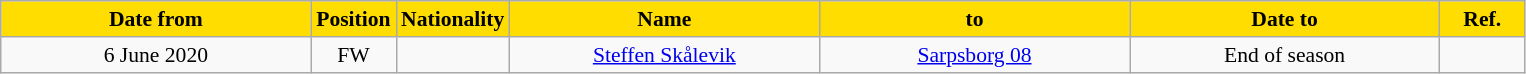<table class="wikitable" style="text-align:center; font-size:90%; ">
<tr>
<th style="background:#FFDD00; color:black; width:200px;">Date from</th>
<th style="background:#FFDD00; color:black; width:50px;">Position</th>
<th style="background:#FFDD00; color:black; width:50px;">Nationality</th>
<th style="background:#FFDD00; color:black; width:200px;">Name</th>
<th style="background:#FFDD00; color:black; width:200px;">to</th>
<th style="background:#FFDD00; color:black; width:200px;">Date to</th>
<th style="background:#FFDD00; color:black; width:50px;">Ref.</th>
</tr>
<tr>
<td>6 June 2020</td>
<td>FW</td>
<td></td>
<td><a href='#'>Steffen Skålevik</a></td>
<td><a href='#'>Sarpsborg 08</a></td>
<td>End of season</td>
<td></td>
</tr>
</table>
